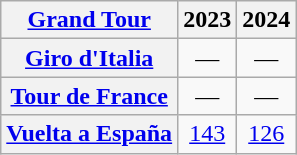<table class="wikitable plainrowheaders">
<tr>
<th scope="col"><a href='#'>Grand Tour</a></th>
<th scope="col">2023</th>
<th scope="col">2024</th>
</tr>
<tr style="text-align:center;">
<th scope="row"> <a href='#'>Giro d'Italia</a></th>
<td>—</td>
<td>—</td>
</tr>
<tr style="text-align:center;">
<th scope="row"> <a href='#'>Tour de France</a></th>
<td>—</td>
<td>—</td>
</tr>
<tr style="text-align:center;">
<th scope="row"> <a href='#'>Vuelta a España</a></th>
<td><a href='#'>143</a></td>
<td><a href='#'>126</a></td>
</tr>
</table>
